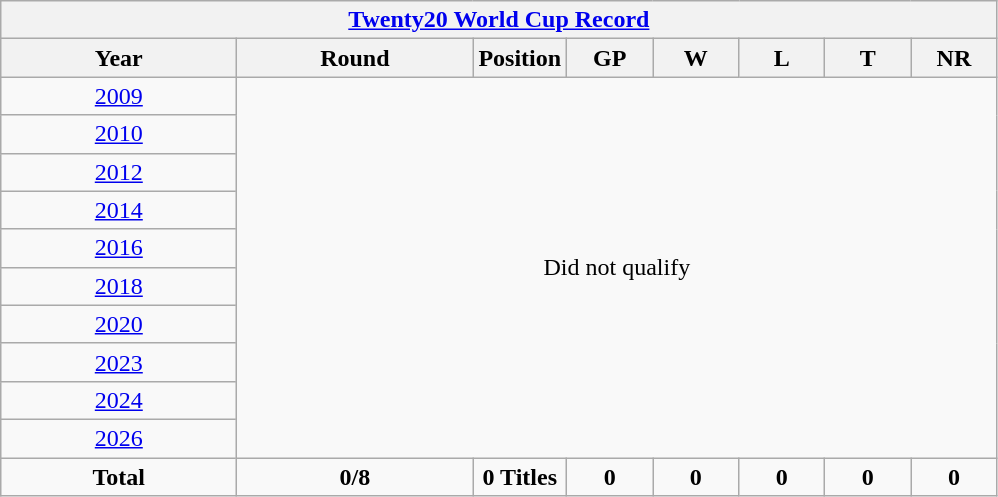<table class="wikitable" style="text-align: center; width=900px;">
<tr>
<th colspan="8"><a href='#'>Twenty20 World Cup Record</a></th>
</tr>
<tr>
<th width=150>Year</th>
<th width=150>Round</th>
<th width=50>Position</th>
<th width=50>GP</th>
<th width=50>W</th>
<th width=50>L</th>
<th width=50>T</th>
<th width=50>NR</th>
</tr>
<tr>
<td> <a href='#'>2009</a></td>
<td colspan=7  rowspan=10>Did not qualify</td>
</tr>
<tr>
<td> <a href='#'>2010</a></td>
</tr>
<tr>
<td> <a href='#'>2012</a></td>
</tr>
<tr>
<td> <a href='#'>2014</a></td>
</tr>
<tr>
<td> <a href='#'>2016</a></td>
</tr>
<tr>
<td> <a href='#'>2018</a></td>
</tr>
<tr>
<td> <a href='#'>2020</a></td>
</tr>
<tr>
<td> <a href='#'>2023</a></td>
</tr>
<tr>
<td> <a href='#'>2024</a></td>
</tr>
<tr>
<td> <a href='#'>2026</a></td>
</tr>
<tr>
<td><strong>Total</strong></td>
<td><strong>0/8</strong></td>
<td><strong>0 Titles</strong></td>
<td><strong>0</strong></td>
<td><strong>0</strong></td>
<td><strong>0</strong></td>
<td><strong>0</strong></td>
<td><strong>0</strong></td>
</tr>
</table>
